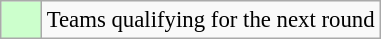<table class="wikitable" style="font-size: 95%">
<tr>
<td bgcolor="#CCFFCC" width="20"> </td>
<td>Teams qualifying for the next round</td>
</tr>
</table>
